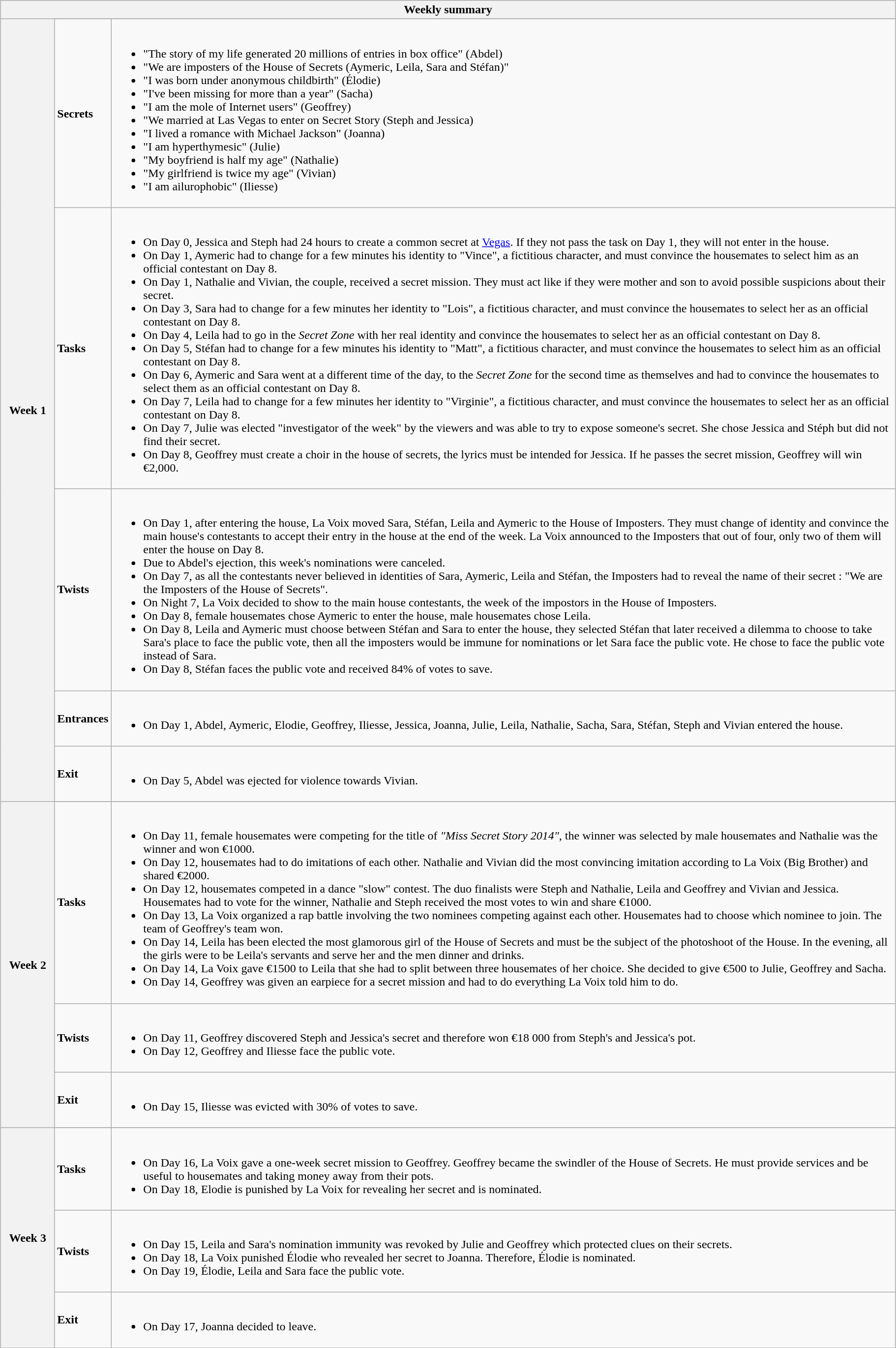<table class="wikitable" style="width: 96%; margin-left: auto; margin-right: auto;">
<tr>
<th colspan="4" style="text-align: center">Weekly summary</th>
</tr>
<tr>
<th rowspan="6" style="width: 6%;">Week 1</th>
</tr>
<tr>
<td><strong>Secrets</strong></td>
<td><br><ul><li>"The story of my life generated 20 millions of entries in box office" (Abdel)</li><li>"We are imposters of the House of Secrets (Aymeric, Leila, Sara and Stéfan)"</li><li>"I was born under anonymous childbirth" (Élodie)</li><li>"I've been missing for more than a year" (Sacha)</li><li>"I am the mole of Internet users" (Geoffrey)</li><li>"We married at Las Vegas to enter on Secret Story (Steph and Jessica)</li><li>"I lived a romance with Michael Jackson" (Joanna)</li><li>"I am hyperthymesic" (Julie)</li><li>"My boyfriend is half my age" (Nathalie)</li><li>"My girlfriend is twice my age" (Vivian)</li><li>"I am ailurophobic" (Iliesse)</li></ul></td>
</tr>
<tr>
<td><strong>Tasks</strong></td>
<td><br><ul><li>On Day 0, Jessica and Steph had 24 hours to create a common secret at <a href='#'>Vegas</a>. If they not pass the task on Day 1, they will not enter in the house.</li><li>On Day 1, Aymeric had to change for a few minutes his identity to "Vince", a fictitious character, and must convince the housemates to select him as an official contestant on Day 8.</li><li>On Day 1, Nathalie and Vivian, the couple, received a secret mission. They must act like if they were mother and son to avoid possible suspicions about their secret.</li><li>On Day 3, Sara had to change for a few minutes her identity to "Lois", a fictitious character, and must convince the housemates to select her as an official contestant on Day 8.</li><li>On Day 4, Leila had to go in the <em>Secret Zone</em> with her real identity and convince the housemates to select her as an official contestant on Day 8.</li><li>On Day 5, Stéfan had to change for a few minutes his identity to "Matt", a fictitious character, and must convince the housemates to select him as an official contestant on Day 8.</li><li>On Day 6, Aymeric and Sara went at a different time of the day, to the <em>Secret Zone</em> for the second time as themselves and had to convince the housemates to select them as an official contestant on Day 8.</li><li>On Day 7, Leila had to change for a few minutes her identity to "Virginie", a fictitious character, and must convince the housemates to select her as an official contestant on Day 8.</li><li>On Day 7, Julie was elected "investigator of the week" by the viewers and was able to try to expose someone's secret. She chose Jessica and Stéph but did not find their secret.</li><li>On Day 8, Geoffrey must create a choir in the house of secrets, the lyrics must be intended for Jessica. If he passes the secret mission, Geoffrey will win €2,000.</li></ul></td>
</tr>
<tr>
<td><strong>Twists</strong></td>
<td><br><ul><li>On Day 1, after entering the house, La Voix moved Sara, Stéfan, Leila and Aymeric to the House of Imposters. They must change of identity and convince the main house's contestants to accept their entry in the house at the end of the week. La Voix announced to the Imposters that out of four, only two of them will enter the house on Day 8.</li><li>Due to Abdel's ejection, this week's nominations were canceled.</li><li>On Day 7, as all the contestants never believed in identities of Sara, Aymeric, Leila and Stéfan, the Imposters had to reveal the name of their secret : "We are the Imposters of the House of Secrets".</li><li>On Night 7, La Voix decided to show to the main house contestants, the week of the impostors in the House of Imposters.</li><li>On Day 8, female housemates chose Aymeric to enter the house, male housemates chose Leila.</li><li>On Day 8, Leila and Aymeric must choose between Stéfan and Sara to enter the house, they selected Stéfan that later received a dilemma to choose to take Sara's place to face the public vote, then all the imposters would be immune for nominations or let Sara face the public vote. He chose to face the public vote instead of Sara.</li><li>On Day 8, Stéfan faces the public vote and received 84% of votes to save.</li></ul></td>
</tr>
<tr>
<td><strong>Entrances</strong></td>
<td><br><ul><li>On Day 1, Abdel, Aymeric, Elodie, Geoffrey, Iliesse, Jessica, Joanna, Julie, Leila, Nathalie, Sacha, Sara, Stéfan, Steph and Vivian entered the house.</li></ul></td>
</tr>
<tr>
<td><strong>Exit</strong></td>
<td><br><ul><li>On Day 5, Abdel was ejected for violence towards Vivian.</li></ul></td>
</tr>
<tr>
<th rowspan="4" style="width: 6%;">Week 2</th>
</tr>
<tr>
<td><strong>Tasks</strong></td>
<td><br><ul><li>On Day 11, female housemates were competing for the title of <em>"Miss Secret Story 2014"</em>, the winner was selected by male housemates and Nathalie was the winner and won €1000.</li><li>On Day 12, housemates had to do imitations of each other. Nathalie and Vivian did the most convincing imitation according to La Voix (Big Brother) and shared €2000.</li><li>On Day 12, housemates competed in a dance "slow" contest. The duo finalists were Steph and Nathalie, Leila and Geoffrey and Vivian and Jessica. Housemates had to vote for the winner, Nathalie and Steph received the most votes to win and share €1000.</li><li>On Day 13, La Voix organized a rap battle involving the two nominees competing against each other. Housemates had to choose which nominee to join. The team of  Geoffrey's team won.</li><li>On Day 14, Leila has been elected the most glamorous girl of the House of Secrets and must be the subject of the photoshoot of the House. In the evening, all the girls were to be  Leila's servants and serve her and the men  dinner and drinks.</li><li>On Day 14, La Voix gave €1500 to Leila that  she had to split  between three housemates of her choice. She decided to give €500 to Julie, Geoffrey and Sacha.</li><li>On Day 14, Geoffrey was given an earpiece for a secret mission and had to do everything La Voix told him to do.</li></ul></td>
</tr>
<tr>
<td><strong>Twists</strong></td>
<td><br><ul><li>On Day 11, Geoffrey discovered Steph and Jessica's secret and therefore won €18 000 from Steph's and Jessica's pot.</li><li>On Day 12, Geoffrey and Iliesse face the public vote.</li></ul></td>
</tr>
<tr>
<td><strong>Exit</strong></td>
<td><br><ul><li>On Day 15, Iliesse was evicted with 30% of votes to save.</li></ul></td>
</tr>
<tr>
<th rowspan="4" style="width: 6%;">Week 3</th>
</tr>
<tr>
<td><strong>Tasks</strong></td>
<td><br><ul><li>On Day 16, La Voix gave a one-week secret mission to Geoffrey. Geoffrey became the swindler of the House of Secrets. He must provide services and be useful to housemates and taking money away from their pots.</li><li>On Day 18, Elodie is punished by La Voix for revealing her secret and is nominated.</li></ul></td>
</tr>
<tr>
<td><strong>Twists</strong></td>
<td><br><ul><li>On Day 15, Leila and Sara's nomination immunity  was revoked by Julie and Geoffrey which protected clues on their secrets.</li><li>On Day 18, La Voix punished Élodie who revealed her secret to Joanna. Therefore, Élodie is nominated.</li><li>On Day 19, Élodie, Leila and Sara face the public vote.</li></ul></td>
</tr>
<tr>
<td><strong>Exit</strong></td>
<td><br><ul><li>On Day 17, Joanna decided to leave.</li></ul></td>
</tr>
<tr>
</tr>
</table>
